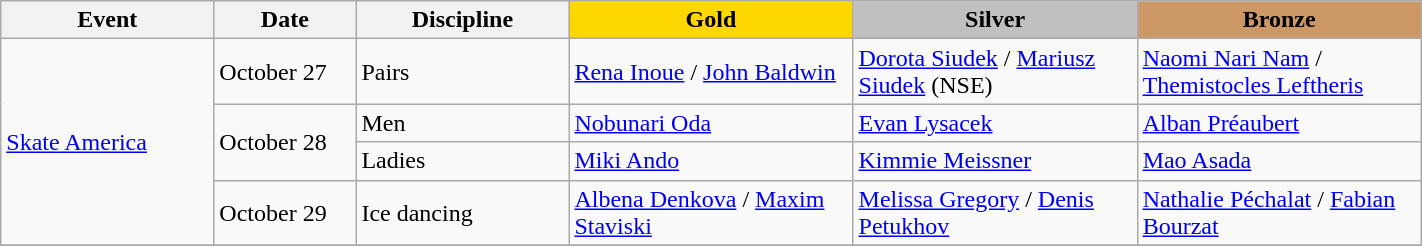<table class="wikitable" width="75%">
<tr>
<th width="15%">Event</th>
<th width="10%">Date</th>
<th width="15%">Discipline</th>
<td width = "20%" align="center" bgcolor="gold"><strong>Gold</strong></td>
<td width = "20%" align="center" bgcolor="silver"><strong>Silver</strong></td>
<td width = "20%" align="center" bgcolor="cc9966"><strong>Bronze</strong></td>
</tr>
<tr>
<td rowspan = 4> <a href='#'>Skate America</a></td>
<td>October 27</td>
<td>Pairs</td>
<td> <a href='#'>Rena Inoue</a> / <a href='#'>John Baldwin</a></td>
<td> <a href='#'>Dorota Siudek</a> / <a href='#'>Mariusz Siudek</a> (NSE)</td>
<td> <a href='#'>Naomi Nari Nam</a> / <a href='#'>Themistocles Leftheris</a></td>
</tr>
<tr>
<td rowspan = 2>October 28</td>
<td>Men</td>
<td> <a href='#'>Nobunari Oda</a></td>
<td> <a href='#'>Evan Lysacek</a></td>
<td> <a href='#'>Alban Préaubert</a></td>
</tr>
<tr>
<td>Ladies</td>
<td> <a href='#'>Miki Ando</a></td>
<td> <a href='#'>Kimmie Meissner</a></td>
<td> <a href='#'>Mao Asada</a></td>
</tr>
<tr>
<td>October 29</td>
<td>Ice dancing</td>
<td> <a href='#'>Albena Denkova</a> / <a href='#'>Maxim Staviski</a></td>
<td> <a href='#'>Melissa Gregory</a> / <a href='#'>Denis Petukhov</a></td>
<td> <a href='#'>Nathalie Péchalat</a> / <a href='#'>Fabian Bourzat</a></td>
</tr>
<tr>
</tr>
</table>
